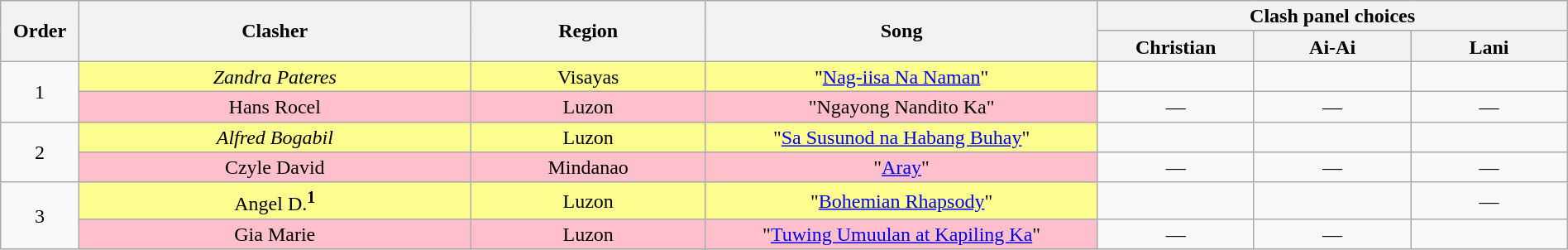<table class="wikitable" style="text-align:center; line-height:17px; width:100%;">
<tr>
<th rowspan="2" width="5%">Order</th>
<th rowspan="2" width="25%">Clasher</th>
<th rowspan="2">Region</th>
<th rowspan="2" width="25%">Song</th>
<th colspan="3" width="30%">Clash panel choices</th>
</tr>
<tr>
<th width="10%">Christian</th>
<th width="10%">Ai-Ai</th>
<th width="10%">Lani</th>
</tr>
<tr>
<td rowspan=2>1</td>
<td style="background:#fdfc8f;"><em>Zandra Pateres</em></td>
<td style="background:#fdfc8f;">Visayas</td>
<td style="background:#fdfc8f;">"<a href='#'>Nag-iisa Na Naman</a>"</td>
<td><strong></strong></td>
<td><strong></strong></td>
<td><strong></strong></td>
</tr>
<tr>
<td style="background:pink;">Hans Rocel</td>
<td style="background:pink;">Luzon</td>
<td style="background:pink;">"Ngayong Nandito Ka"</td>
<td>—</td>
<td>—</td>
<td>—</td>
</tr>
<tr>
<td rowspan=2>2</td>
<td style="background:#fdfc8f;"><em>Alfred Bogabil</em></td>
<td style="background:#fdfc8f;">Luzon</td>
<td style="background:#fdfc8f;">"<a href='#'>Sa Susunod na Habang Buhay</a>"</td>
<td><strong></strong></td>
<td><strong></strong></td>
<td><strong></strong></td>
</tr>
<tr>
<td style="background:pink;">Czyle David</td>
<td style="background:pink;">Mindanao</td>
<td style="background:pink;">"<a href='#'>Aray</a>"</td>
<td>—</td>
<td>—</td>
<td>—</td>
</tr>
<tr>
<td rowspan=2>3</td>
<td style="background:#fdfc8f;">Angel D.<sup><strong>1</strong></sup></td>
<td style="background:#fdfc8f;">Luzon</td>
<td style="background:#fdfc8f;">"<a href='#'>Bohemian Rhapsody</a>"</td>
<td><strong></strong></td>
<td><strong></strong></td>
<td>—</td>
</tr>
<tr>
<td style="background:pink;">Gia Marie</td>
<td style="background:pink;">Luzon</td>
<td style="background:pink;">"<a href='#'>Tuwing Umuulan at Kapiling Ka</a>"</td>
<td>—</td>
<td>—</td>
<td><strong></strong></td>
</tr>
</table>
